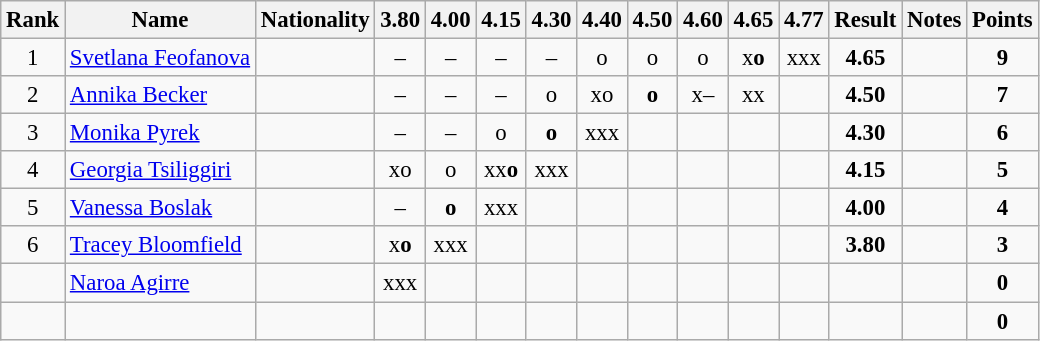<table class="wikitable sortable" style="text-align:center;font-size:95%">
<tr>
<th>Rank</th>
<th>Name</th>
<th>Nationality</th>
<th>3.80</th>
<th>4.00</th>
<th>4.15</th>
<th>4.30</th>
<th>4.40</th>
<th>4.50</th>
<th>4.60</th>
<th>4.65</th>
<th>4.77</th>
<th>Result</th>
<th>Notes</th>
<th>Points</th>
</tr>
<tr>
<td>1</td>
<td align=left><a href='#'>Svetlana Feofanova</a></td>
<td align=left></td>
<td>–</td>
<td>–</td>
<td>–</td>
<td>–</td>
<td>o</td>
<td>o</td>
<td>o</td>
<td>x<strong>o</strong></td>
<td>xxx</td>
<td><strong>4.65</strong></td>
<td></td>
<td><strong>9</strong></td>
</tr>
<tr>
<td>2</td>
<td align=left><a href='#'>Annika Becker</a></td>
<td align=left></td>
<td>–</td>
<td>–</td>
<td>–</td>
<td>o</td>
<td>xo</td>
<td><strong>o</strong></td>
<td>x–</td>
<td>xx</td>
<td></td>
<td><strong>4.50</strong></td>
<td></td>
<td><strong>7</strong></td>
</tr>
<tr>
<td>3</td>
<td align=left><a href='#'>Monika Pyrek</a></td>
<td align=left></td>
<td>–</td>
<td>–</td>
<td>o</td>
<td><strong>o</strong></td>
<td>xxx</td>
<td></td>
<td></td>
<td></td>
<td></td>
<td><strong>4.30</strong></td>
<td></td>
<td><strong>6</strong></td>
</tr>
<tr>
<td>4</td>
<td align=left><a href='#'>Georgia Tsiliggiri</a></td>
<td align=left></td>
<td>xo</td>
<td>o</td>
<td>xx<strong>o</strong></td>
<td>xxx</td>
<td></td>
<td></td>
<td></td>
<td></td>
<td></td>
<td><strong>4.15</strong></td>
<td></td>
<td><strong>5</strong></td>
</tr>
<tr>
<td>5</td>
<td align=left><a href='#'>Vanessa Boslak</a></td>
<td align=left></td>
<td>–</td>
<td><strong>o</strong></td>
<td>xxx</td>
<td></td>
<td></td>
<td></td>
<td></td>
<td></td>
<td></td>
<td><strong>4.00</strong></td>
<td></td>
<td><strong>4</strong></td>
</tr>
<tr>
<td>6</td>
<td align=left><a href='#'>Tracey Bloomfield</a></td>
<td align=left></td>
<td>x<strong>o</strong></td>
<td>xxx</td>
<td></td>
<td></td>
<td></td>
<td></td>
<td></td>
<td></td>
<td></td>
<td><strong>3.80</strong></td>
<td></td>
<td><strong>3</strong></td>
</tr>
<tr>
<td></td>
<td align=left><a href='#'>Naroa Agirre</a></td>
<td align=left></td>
<td>xxx</td>
<td></td>
<td></td>
<td></td>
<td></td>
<td></td>
<td></td>
<td></td>
<td></td>
<td><strong></strong></td>
<td></td>
<td><strong>0</strong></td>
</tr>
<tr>
<td></td>
<td align=left></td>
<td align=left></td>
<td></td>
<td></td>
<td></td>
<td></td>
<td></td>
<td></td>
<td></td>
<td></td>
<td></td>
<td><strong></strong></td>
<td></td>
<td><strong>0</strong></td>
</tr>
</table>
